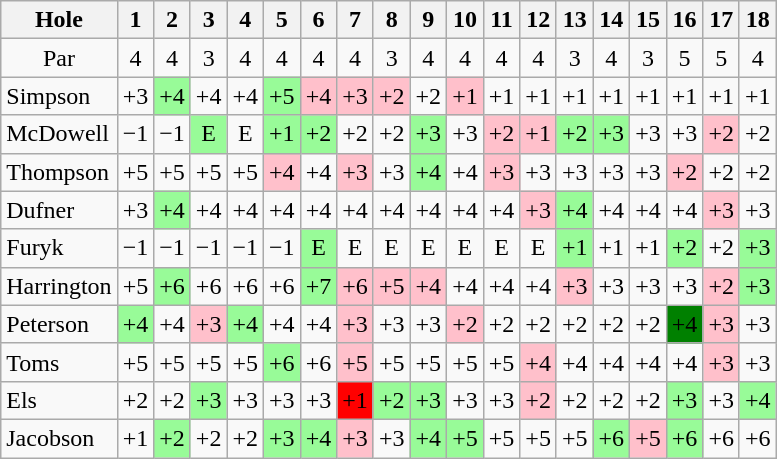<table class="wikitable" style="text-align:center">
<tr>
<th>Hole</th>
<th> 1 </th>
<th> 2 </th>
<th> 3 </th>
<th> 4 </th>
<th> 5 </th>
<th> 6 </th>
<th> 7 </th>
<th> 8 </th>
<th> 9 </th>
<th>10</th>
<th>11</th>
<th>12</th>
<th>13</th>
<th>14</th>
<th>15</th>
<th>16</th>
<th>17</th>
<th>18</th>
</tr>
<tr>
<td>Par</td>
<td>4</td>
<td>4</td>
<td>3</td>
<td>4</td>
<td>4</td>
<td>4</td>
<td>4</td>
<td>3</td>
<td>4</td>
<td>4</td>
<td>4</td>
<td>4</td>
<td>3</td>
<td>4</td>
<td>3</td>
<td>5</td>
<td>5</td>
<td>4</td>
</tr>
<tr>
<td align=left> Simpson</td>
<td>+3</td>
<td style="background: PaleGreen;">+4</td>
<td>+4</td>
<td>+4</td>
<td style="background: PaleGreen;">+5</td>
<td style="background: Pink;">+4</td>
<td style="background: Pink;">+3</td>
<td style="background: Pink;">+2</td>
<td>+2</td>
<td style="background: Pink;">+1</td>
<td>+1</td>
<td>+1</td>
<td>+1</td>
<td>+1</td>
<td>+1</td>
<td>+1</td>
<td>+1</td>
<td>+1</td>
</tr>
<tr>
<td align=left> McDowell</td>
<td>−1</td>
<td>−1</td>
<td style="background: PaleGreen;">E</td>
<td>E</td>
<td style="background: PaleGreen;">+1</td>
<td style="background: PaleGreen;">+2</td>
<td>+2</td>
<td>+2</td>
<td style="background: PaleGreen;">+3</td>
<td>+3</td>
<td style="background: Pink;">+2</td>
<td style="background: Pink;">+1</td>
<td style="background: PaleGreen;">+2</td>
<td style="background: PaleGreen;">+3</td>
<td>+3</td>
<td>+3</td>
<td style="background: Pink;">+2</td>
<td>+2</td>
</tr>
<tr>
<td align=left> Thompson</td>
<td>+5</td>
<td>+5</td>
<td>+5</td>
<td>+5</td>
<td style="background: Pink;">+4</td>
<td>+4</td>
<td style="background: Pink;">+3</td>
<td>+3</td>
<td style="background: PaleGreen;">+4</td>
<td>+4</td>
<td style="background: Pink;">+3</td>
<td>+3</td>
<td>+3</td>
<td>+3</td>
<td>+3</td>
<td style="background: Pink;">+2</td>
<td>+2</td>
<td>+2</td>
</tr>
<tr>
<td align=left> Dufner</td>
<td>+3</td>
<td style="background: PaleGreen;">+4</td>
<td>+4</td>
<td>+4</td>
<td>+4</td>
<td>+4</td>
<td>+4</td>
<td>+4</td>
<td>+4</td>
<td>+4</td>
<td>+4</td>
<td style="background: Pink;">+3</td>
<td style="background: PaleGreen;">+4</td>
<td>+4</td>
<td>+4</td>
<td>+4</td>
<td style="background: Pink;">+3</td>
<td>+3</td>
</tr>
<tr>
<td align=left> Furyk</td>
<td>−1</td>
<td>−1</td>
<td>−1</td>
<td>−1</td>
<td>−1</td>
<td style="background: PaleGreen;">E</td>
<td>E</td>
<td>E</td>
<td>E</td>
<td>E</td>
<td>E</td>
<td>E</td>
<td style="background: PaleGreen;">+1</td>
<td>+1</td>
<td>+1</td>
<td style="background: PaleGreen;">+2</td>
<td>+2</td>
<td style="background: PaleGreen;">+3</td>
</tr>
<tr>
<td align=left> Harrington</td>
<td>+5</td>
<td style="background: PaleGreen;">+6</td>
<td>+6</td>
<td>+6</td>
<td>+6</td>
<td style="background: PaleGreen;">+7</td>
<td style="background: Pink;">+6</td>
<td style="background: Pink;">+5</td>
<td style="background: Pink;">+4</td>
<td>+4</td>
<td>+4</td>
<td>+4</td>
<td style="background: Pink;">+3</td>
<td>+3</td>
<td>+3</td>
<td>+3</td>
<td style="background: Pink;">+2</td>
<td style="background: PaleGreen;">+3</td>
</tr>
<tr>
<td align=left> Peterson</td>
<td style="background: PaleGreen;">+4</td>
<td>+4</td>
<td style="background: Pink;">+3</td>
<td style="background: PaleGreen;">+4</td>
<td>+4</td>
<td>+4</td>
<td style="background: Pink;">+3</td>
<td>+3</td>
<td>+3</td>
<td style="background: Pink;">+2</td>
<td>+2</td>
<td>+2</td>
<td>+2</td>
<td>+2</td>
<td>+2</td>
<td style="background: Green;">+4</td>
<td style="background: Pink;">+3</td>
<td>+3</td>
</tr>
<tr>
<td align=left> Toms</td>
<td>+5</td>
<td>+5</td>
<td>+5</td>
<td>+5</td>
<td style="background: PaleGreen;">+6</td>
<td>+6</td>
<td style="background: Pink;">+5</td>
<td>+5</td>
<td>+5</td>
<td>+5</td>
<td>+5</td>
<td style="background: Pink;">+4</td>
<td>+4</td>
<td>+4</td>
<td>+4</td>
<td>+4</td>
<td style="background: Pink;">+3</td>
<td>+3</td>
</tr>
<tr>
<td align=left> Els</td>
<td>+2</td>
<td>+2</td>
<td style="background: PaleGreen;">+3</td>
<td>+3</td>
<td>+3</td>
<td>+3</td>
<td style="background: Red;">+1</td>
<td style="background: PaleGreen;">+2</td>
<td style="background: PaleGreen;">+3</td>
<td>+3</td>
<td>+3</td>
<td style="background: Pink;">+2</td>
<td>+2</td>
<td>+2</td>
<td>+2</td>
<td style="background: PaleGreen;">+3</td>
<td>+3</td>
<td style="background: PaleGreen;">+4</td>
</tr>
<tr>
<td align=left> Jacobson</td>
<td>+1</td>
<td style="background: PaleGreen;">+2</td>
<td>+2</td>
<td>+2</td>
<td style="background: PaleGreen;">+3</td>
<td style="background: PaleGreen;">+4</td>
<td style="background: Pink;">+3</td>
<td>+3</td>
<td style="background: PaleGreen;">+4</td>
<td style="background: PaleGreen;">+5</td>
<td>+5</td>
<td>+5</td>
<td>+5</td>
<td style="background: PaleGreen;">+6</td>
<td style="background: Pink;">+5</td>
<td style="background: PaleGreen;">+6</td>
<td>+6</td>
<td>+6</td>
</tr>
</table>
